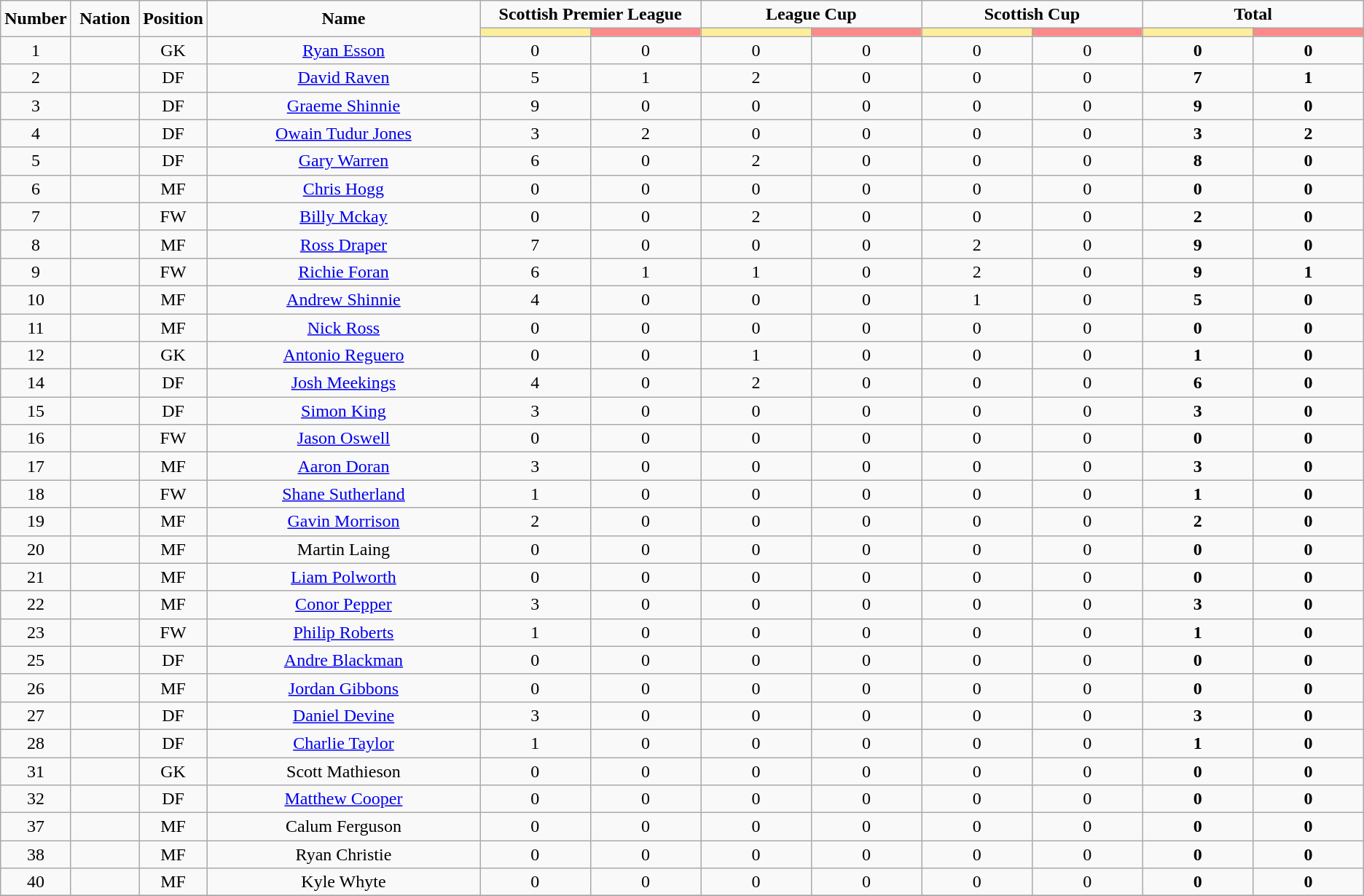<table class="wikitable" style="text-align:center;">
<tr style="text-align:center;">
<td rowspan="2"  style="width:5%; "><strong>Number</strong></td>
<td rowspan="2"  style="width:5%; "><strong>Nation</strong></td>
<td rowspan="2"  style="width:5%; "><strong>Position</strong></td>
<td rowspan="2"  style="width:20%; "><strong>Name</strong></td>
<td colspan="2"><strong>Scottish Premier League</strong></td>
<td colspan="2"><strong>League Cup</strong></td>
<td colspan="2"><strong>Scottish Cup</strong></td>
<td colspan="2"><strong>Total</strong></td>
</tr>
<tr>
<th style="width:60px; background:#fe9;"></th>
<th style="width:60px; background:#ff8888;"></th>
<th style="width:60px; background:#fe9;"></th>
<th style="width:60px; background:#ff8888;"></th>
<th style="width:60px; background:#fe9;"></th>
<th style="width:60px; background:#ff8888;"></th>
<th style="width:60px; background:#fe9;"></th>
<th style="width:60px; background:#ff8888;"></th>
</tr>
<tr>
<td>1</td>
<td></td>
<td>GK</td>
<td><a href='#'>Ryan Esson</a></td>
<td>0</td>
<td>0</td>
<td>0</td>
<td>0</td>
<td>0</td>
<td>0</td>
<td><strong>0</strong></td>
<td><strong>0</strong></td>
</tr>
<tr>
<td>2</td>
<td></td>
<td>DF</td>
<td><a href='#'>David Raven</a></td>
<td>5</td>
<td>1</td>
<td>2</td>
<td>0</td>
<td>0</td>
<td>0</td>
<td><strong>7</strong></td>
<td><strong>1</strong></td>
</tr>
<tr>
<td>3</td>
<td></td>
<td>DF</td>
<td><a href='#'>Graeme Shinnie</a></td>
<td>9</td>
<td>0</td>
<td>0</td>
<td>0</td>
<td>0</td>
<td>0</td>
<td><strong>9</strong></td>
<td><strong>0</strong></td>
</tr>
<tr>
<td>4</td>
<td></td>
<td>DF</td>
<td><a href='#'>Owain Tudur Jones</a></td>
<td>3</td>
<td>2</td>
<td>0</td>
<td>0</td>
<td>0</td>
<td>0</td>
<td><strong>3</strong></td>
<td><strong>2</strong></td>
</tr>
<tr>
<td>5</td>
<td></td>
<td>DF</td>
<td><a href='#'>Gary Warren</a></td>
<td>6</td>
<td>0</td>
<td>2</td>
<td>0</td>
<td>0</td>
<td>0</td>
<td><strong>8</strong></td>
<td><strong>0</strong></td>
</tr>
<tr>
<td>6</td>
<td></td>
<td>MF</td>
<td><a href='#'>Chris Hogg</a></td>
<td>0</td>
<td>0</td>
<td>0</td>
<td>0</td>
<td>0</td>
<td>0</td>
<td><strong>0</strong></td>
<td><strong>0</strong></td>
</tr>
<tr>
<td>7</td>
<td></td>
<td>FW</td>
<td><a href='#'>Billy Mckay</a></td>
<td>0</td>
<td>0</td>
<td>2</td>
<td>0</td>
<td>0</td>
<td>0</td>
<td><strong>2</strong></td>
<td><strong>0</strong></td>
</tr>
<tr>
<td>8</td>
<td></td>
<td>MF</td>
<td><a href='#'>Ross Draper</a></td>
<td>7</td>
<td>0</td>
<td>0</td>
<td>0</td>
<td>2</td>
<td>0</td>
<td><strong>9</strong></td>
<td><strong>0</strong></td>
</tr>
<tr>
<td>9</td>
<td></td>
<td>FW</td>
<td><a href='#'>Richie Foran</a></td>
<td>6</td>
<td>1</td>
<td>1</td>
<td>0</td>
<td>2</td>
<td>0</td>
<td><strong>9</strong></td>
<td><strong>1</strong></td>
</tr>
<tr>
<td>10</td>
<td></td>
<td>MF</td>
<td><a href='#'>Andrew Shinnie</a></td>
<td>4</td>
<td>0</td>
<td>0</td>
<td>0</td>
<td>1</td>
<td>0</td>
<td><strong>5</strong></td>
<td><strong>0</strong></td>
</tr>
<tr>
<td>11</td>
<td></td>
<td>MF</td>
<td><a href='#'>Nick Ross</a></td>
<td>0</td>
<td>0</td>
<td>0</td>
<td>0</td>
<td>0</td>
<td>0</td>
<td><strong>0</strong></td>
<td><strong>0</strong></td>
</tr>
<tr>
<td>12</td>
<td></td>
<td>GK</td>
<td><a href='#'>Antonio Reguero</a></td>
<td>0</td>
<td>0</td>
<td>1</td>
<td>0</td>
<td>0</td>
<td>0</td>
<td><strong>1</strong></td>
<td><strong>0</strong></td>
</tr>
<tr>
<td>14</td>
<td></td>
<td>DF</td>
<td><a href='#'>Josh Meekings</a></td>
<td>4</td>
<td>0</td>
<td>2</td>
<td>0</td>
<td>0</td>
<td>0</td>
<td><strong>6</strong></td>
<td><strong>0</strong></td>
</tr>
<tr>
<td>15</td>
<td></td>
<td>DF</td>
<td><a href='#'>Simon King</a></td>
<td>3</td>
<td>0</td>
<td>0</td>
<td>0</td>
<td>0</td>
<td>0</td>
<td><strong>3</strong></td>
<td><strong>0</strong></td>
</tr>
<tr>
<td>16</td>
<td></td>
<td>FW</td>
<td><a href='#'>Jason Oswell</a></td>
<td>0</td>
<td>0</td>
<td>0</td>
<td>0</td>
<td>0</td>
<td>0</td>
<td><strong>0</strong></td>
<td><strong>0</strong></td>
</tr>
<tr>
<td>17</td>
<td></td>
<td>MF</td>
<td><a href='#'>Aaron Doran</a></td>
<td>3</td>
<td>0</td>
<td>0</td>
<td>0</td>
<td>0</td>
<td>0</td>
<td><strong>3</strong></td>
<td><strong>0</strong></td>
</tr>
<tr>
<td>18</td>
<td></td>
<td>FW</td>
<td><a href='#'>Shane Sutherland</a></td>
<td>1</td>
<td>0</td>
<td>0</td>
<td>0</td>
<td>0</td>
<td>0</td>
<td><strong>1</strong></td>
<td><strong>0</strong></td>
</tr>
<tr>
<td>19</td>
<td></td>
<td>MF</td>
<td><a href='#'>Gavin Morrison</a></td>
<td>2</td>
<td>0</td>
<td>0</td>
<td>0</td>
<td>0</td>
<td>0</td>
<td><strong>2</strong></td>
<td><strong>0</strong></td>
</tr>
<tr>
<td>20</td>
<td></td>
<td>MF</td>
<td>Martin Laing</td>
<td>0</td>
<td>0</td>
<td>0</td>
<td>0</td>
<td>0</td>
<td>0</td>
<td><strong>0</strong></td>
<td><strong>0</strong></td>
</tr>
<tr>
<td>21</td>
<td></td>
<td>MF</td>
<td><a href='#'>Liam Polworth</a></td>
<td>0</td>
<td>0</td>
<td>0</td>
<td>0</td>
<td>0</td>
<td>0</td>
<td><strong>0</strong></td>
<td><strong>0</strong></td>
</tr>
<tr>
<td>22</td>
<td></td>
<td>MF</td>
<td><a href='#'>Conor Pepper</a></td>
<td>3</td>
<td>0</td>
<td>0</td>
<td>0</td>
<td>0</td>
<td>0</td>
<td><strong>3</strong></td>
<td><strong>0</strong></td>
</tr>
<tr>
<td>23</td>
<td></td>
<td>FW</td>
<td><a href='#'>Philip Roberts</a></td>
<td>1</td>
<td>0</td>
<td>0</td>
<td>0</td>
<td>0</td>
<td>0</td>
<td><strong>1</strong></td>
<td><strong>0</strong></td>
</tr>
<tr>
<td>25</td>
<td></td>
<td>DF</td>
<td><a href='#'>Andre Blackman</a></td>
<td>0</td>
<td>0</td>
<td>0</td>
<td>0</td>
<td>0</td>
<td>0</td>
<td><strong>0</strong></td>
<td><strong>0</strong></td>
</tr>
<tr>
<td>26</td>
<td></td>
<td>MF</td>
<td><a href='#'>Jordan Gibbons</a></td>
<td>0</td>
<td>0</td>
<td>0</td>
<td>0</td>
<td>0</td>
<td>0</td>
<td><strong>0</strong></td>
<td><strong>0</strong></td>
</tr>
<tr>
<td>27</td>
<td></td>
<td>DF</td>
<td><a href='#'>Daniel Devine</a></td>
<td>3</td>
<td>0</td>
<td>0</td>
<td>0</td>
<td>0</td>
<td>0</td>
<td><strong>3</strong></td>
<td><strong>0</strong></td>
</tr>
<tr>
<td>28</td>
<td></td>
<td>DF</td>
<td><a href='#'>Charlie Taylor</a></td>
<td>1</td>
<td>0</td>
<td>0</td>
<td>0</td>
<td>0</td>
<td>0</td>
<td><strong>1</strong></td>
<td><strong>0</strong></td>
</tr>
<tr>
<td>31</td>
<td></td>
<td>GK</td>
<td>Scott Mathieson</td>
<td>0</td>
<td>0</td>
<td>0</td>
<td>0</td>
<td>0</td>
<td>0</td>
<td><strong>0</strong></td>
<td><strong>0</strong></td>
</tr>
<tr>
<td>32</td>
<td></td>
<td>DF</td>
<td><a href='#'>Matthew Cooper</a></td>
<td>0</td>
<td>0</td>
<td>0</td>
<td>0</td>
<td>0</td>
<td>0</td>
<td><strong>0</strong></td>
<td><strong>0</strong></td>
</tr>
<tr>
<td>37</td>
<td></td>
<td>MF</td>
<td>Calum Ferguson</td>
<td>0</td>
<td>0</td>
<td>0</td>
<td>0</td>
<td>0</td>
<td>0</td>
<td><strong>0</strong></td>
<td><strong>0</strong></td>
</tr>
<tr>
<td>38</td>
<td></td>
<td>MF</td>
<td>Ryan Christie</td>
<td>0</td>
<td>0</td>
<td>0</td>
<td>0</td>
<td>0</td>
<td>0</td>
<td><strong>0</strong></td>
<td><strong>0</strong></td>
</tr>
<tr>
<td>40</td>
<td></td>
<td>MF</td>
<td>Kyle Whyte</td>
<td>0</td>
<td>0</td>
<td>0</td>
<td>0</td>
<td>0</td>
<td>0</td>
<td><strong>0</strong></td>
<td><strong>0</strong></td>
</tr>
<tr>
</tr>
</table>
